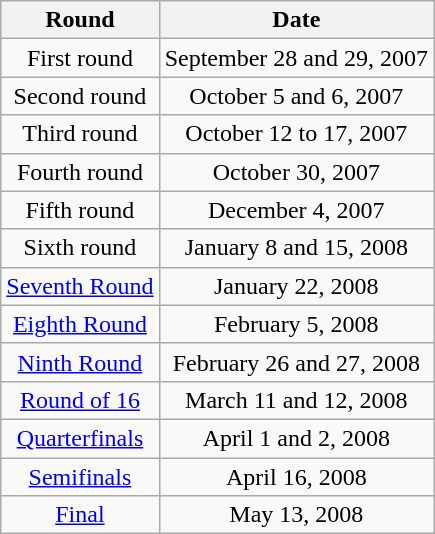<table class="wikitable">
<tr>
<th>Round</th>
<th>Date</th>
</tr>
<tr align=center>
<td>First round</td>
<td>September 28 and 29, 2007</td>
</tr>
<tr align=center>
<td>Second round</td>
<td>October 5 and 6, 2007</td>
</tr>
<tr align=center>
<td>Third round</td>
<td>October 12 to 17, 2007</td>
</tr>
<tr align=center>
<td>Fourth round</td>
<td>October 30, 2007</td>
</tr>
<tr align=center>
<td>Fifth round</td>
<td>December 4, 2007</td>
</tr>
<tr align=center>
<td>Sixth round</td>
<td>January 8 and 15, 2008</td>
</tr>
<tr align=center>
<td><a href='#'>Seventh Round</a></td>
<td>January 22, 2008</td>
</tr>
<tr align=center>
<td><a href='#'>Eighth Round</a></td>
<td>February 5, 2008</td>
</tr>
<tr align=center>
<td><a href='#'>Ninth Round</a></td>
<td>February 26 and 27, 2008</td>
</tr>
<tr align=center>
<td><a href='#'>Round of 16</a></td>
<td>March 11 and 12, 2008</td>
</tr>
<tr align=center>
<td><a href='#'>Quarterfinals</a></td>
<td>April 1 and 2, 2008</td>
</tr>
<tr align=center>
<td><a href='#'>Semifinals</a></td>
<td>April 16, 2008</td>
</tr>
<tr align=center>
<td><a href='#'>Final</a></td>
<td>May 13, 2008</td>
</tr>
</table>
